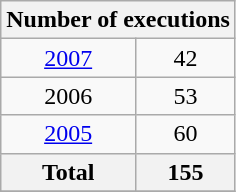<table class="wikitable" style="text-align:center;">
<tr>
<th colspan="2">Number of executions</th>
</tr>
<tr>
<td><a href='#'>2007</a></td>
<td>42</td>
</tr>
<tr>
<td>2006</td>
<td>53</td>
</tr>
<tr>
<td><a href='#'>2005</a></td>
<td>60</td>
</tr>
<tr>
<th>Total</th>
<th>155</th>
</tr>
<tr>
</tr>
</table>
